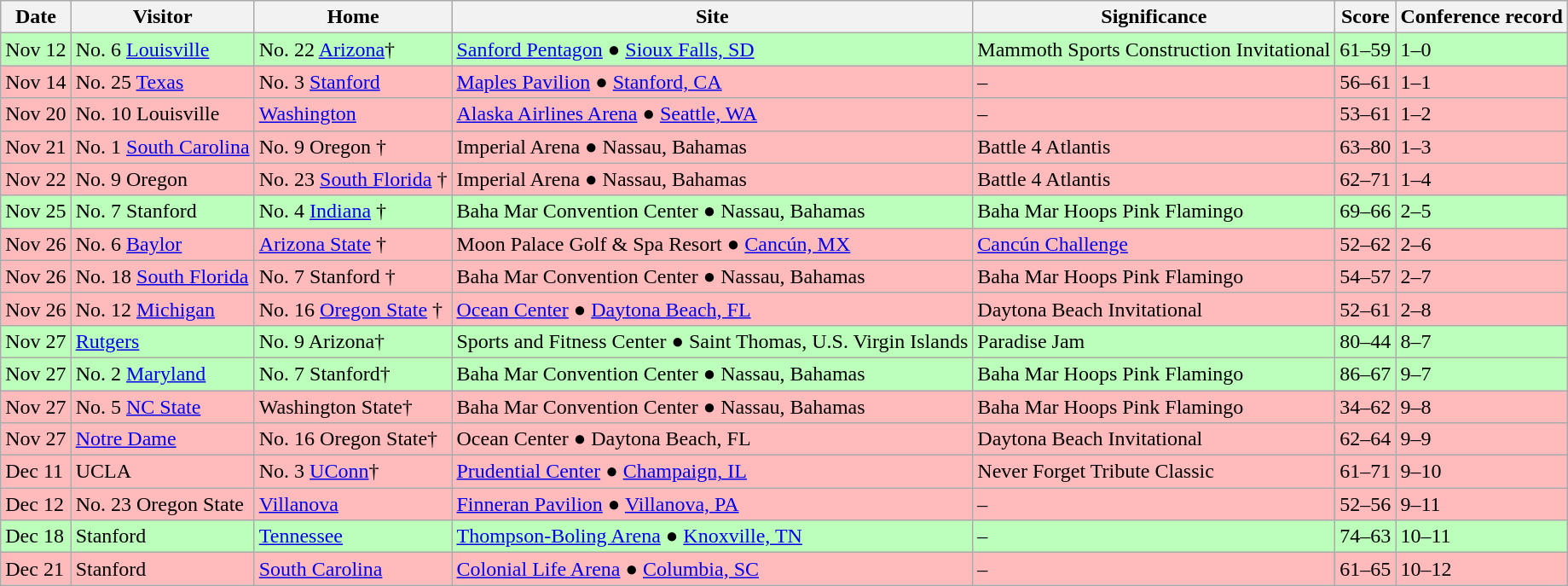<table class="wikitable">
<tr>
<th>Date</th>
<th>Visitor</th>
<th>Home</th>
<th>Site</th>
<th>Significance</th>
<th>Score</th>
<th>Conference record</th>
</tr>
<tr style="background:#bfb;">
<td>Nov 12</td>
<td>No. 6 <a href='#'>Louisville</a></td>
<td>No. 22 <a href='#'>Arizona</a>†</td>
<td><a href='#'>Sanford Pentagon</a> ● <a href='#'>Sioux Falls, SD</a></td>
<td>Mammoth Sports Construction Invitational</td>
<td>61–59</td>
<td>1–0</td>
</tr>
<tr style="background:#fbb;">
<td>Nov 14</td>
<td>No. 25 <a href='#'>Texas</a></td>
<td>No. 3 <a href='#'>Stanford</a></td>
<td><a href='#'>Maples Pavilion</a> ● <a href='#'>Stanford, CA</a></td>
<td>–</td>
<td>56–61</td>
<td>1–1</td>
</tr>
<tr style="background:#fbb;">
<td>Nov 20</td>
<td>No. 10 Louisville</td>
<td><a href='#'>Washington</a></td>
<td><a href='#'>Alaska Airlines Arena</a> ● <a href='#'>Seattle, WA</a></td>
<td>–</td>
<td>53–61</td>
<td>1–2</td>
</tr>
<tr style="background:#fbb;">
<td>Nov 21</td>
<td>No. 1 <a href='#'>South Carolina</a></td>
<td>No. 9 Oregon †</td>
<td>Imperial Arena ● Nassau, Bahamas</td>
<td>Battle 4 Atlantis</td>
<td>63–80</td>
<td>1–3</td>
</tr>
<tr style="background:#fbb;">
<td>Nov 22</td>
<td>No. 9 Oregon</td>
<td>No. 23 <a href='#'>South Florida</a> †</td>
<td>Imperial Arena ● Nassau, Bahamas</td>
<td>Battle 4 Atlantis</td>
<td>62–71</td>
<td>1–4</td>
</tr>
<tr style="background:#bfb;">
<td>Nov 25</td>
<td>No. 7 Stanford</td>
<td>No. 4 <a href='#'>Indiana</a> †</td>
<td>Baha Mar Convention Center ● Nassau, Bahamas</td>
<td>Baha Mar Hoops Pink Flamingo</td>
<td>69–66</td>
<td>2–5</td>
</tr>
<tr style="background:#fbb;">
<td>Nov 26</td>
<td>No. 6 <a href='#'>Baylor</a></td>
<td><a href='#'>Arizona State</a> †</td>
<td>Moon Palace Golf & Spa Resort  ● <a href='#'>Cancún, MX</a></td>
<td><a href='#'>Cancún Challenge</a></td>
<td>52–62</td>
<td>2–6</td>
</tr>
<tr style="background:#fbb;">
<td>Nov 26</td>
<td>No. 18 <a href='#'>South Florida</a></td>
<td>No. 7 Stanford †</td>
<td>Baha Mar Convention Center ● Nassau, Bahamas</td>
<td>Baha Mar Hoops Pink Flamingo</td>
<td>54–57</td>
<td>2–7</td>
</tr>
<tr style="background:#fbb;">
<td>Nov 26</td>
<td>No. 12 <a href='#'>Michigan</a></td>
<td>No. 16 <a href='#'>Oregon State</a> †</td>
<td><a href='#'>Ocean Center</a>  ● <a href='#'>Daytona Beach, FL</a></td>
<td>Daytona Beach Invitational</td>
<td>52–61</td>
<td>2–8</td>
</tr>
<tr style="background:#bfb;">
<td>Nov 27</td>
<td><a href='#'>Rutgers</a></td>
<td>No. 9 Arizona†</td>
<td>Sports and Fitness Center ● Saint Thomas, U.S. Virgin Islands</td>
<td>Paradise Jam</td>
<td>80–44</td>
<td>8–7</td>
</tr>
<tr style="background:#bfb;">
<td>Nov 27</td>
<td>No. 2 <a href='#'>Maryland</a></td>
<td>No. 7 Stanford†</td>
<td>Baha Mar Convention Center ● Nassau, Bahamas</td>
<td>Baha Mar Hoops Pink Flamingo</td>
<td>86–67</td>
<td>9–7</td>
</tr>
<tr style="background:#fbb;">
<td>Nov 27</td>
<td>No. 5 <a href='#'>NC State</a></td>
<td>Washington State†</td>
<td>Baha Mar Convention Center ● Nassau, Bahamas</td>
<td>Baha Mar Hoops Pink Flamingo</td>
<td>34–62</td>
<td>9–8</td>
</tr>
<tr style="background:#fbb;">
<td>Nov 27</td>
<td><a href='#'>Notre Dame</a></td>
<td>No. 16 Oregon State†</td>
<td>Ocean Center ● Daytona Beach, FL</td>
<td>Daytona Beach Invitational</td>
<td>62–64</td>
<td>9–9</td>
</tr>
<tr style="background:#fbb;">
<td>Dec 11</td>
<td>UCLA</td>
<td>No. 3 <a href='#'>UConn</a>†</td>
<td><a href='#'>Prudential Center</a> ● <a href='#'>Champaign, IL</a></td>
<td>Never Forget Tribute Classic</td>
<td>61–71</td>
<td>9–10</td>
</tr>
<tr style="background:#fbb;">
<td>Dec 12</td>
<td>No. 23 Oregon State</td>
<td><a href='#'>Villanova</a></td>
<td><a href='#'>Finneran Pavilion</a> ● <a href='#'>Villanova, PA</a></td>
<td>–</td>
<td>52–56</td>
<td>9–11</td>
</tr>
<tr style="background:#bfb;">
<td>Dec 18</td>
<td>Stanford</td>
<td><a href='#'>Tennessee</a></td>
<td><a href='#'>Thompson-Boling Arena</a> ● <a href='#'>Knoxville, TN</a></td>
<td>–</td>
<td>74–63</td>
<td>10–11</td>
</tr>
<tr style="background:#fbb;">
<td>Dec 21</td>
<td>Stanford</td>
<td><a href='#'>South Carolina</a></td>
<td><a href='#'>Colonial Life Arena</a> ● <a href='#'>Columbia, SC</a></td>
<td>–</td>
<td>61–65</td>
<td>10–12</td>
</tr>
</table>
